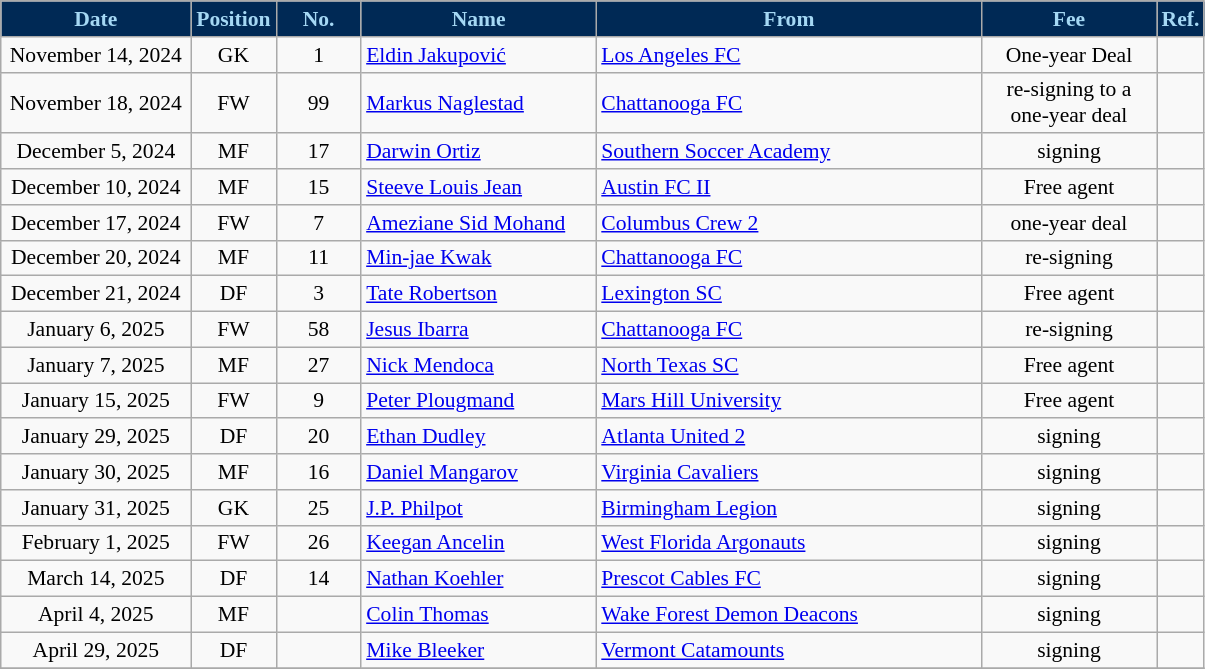<table class="wikitable" style="text-align:center; font-size:90%; ">
<tr>
<th style="background:#002955; color:#A5D8F4; width:120px;">Date</th>
<th style="background:#002955; color:#A5D8F4; width:50px;">Position</th>
<th style="background:#002955; color:#A5D8F4; width:50px;">No.</th>
<th style="background:#002955; color:#A5D8F4; width:150px;">Name</th>
<th style="background:#002955; color:#A5D8F4; width:250px;">From</th>
<th style="background:#002955; color:#A5D8F4; width:110px;">Fee</th>
<th style="background:#002955; color:#A5D8F4; width:25px;">Ref.</th>
</tr>
<tr>
<td>November 14, 2024</td>
<td>GK</td>
<td>1</td>
<td align="left"> <a href='#'>Eldin Jakupović</a></td>
<td align="left"> <a href='#'>Los Angeles FC</a></td>
<td>One-year Deal</td>
<td></td>
</tr>
<tr>
<td>November 18, 2024</td>
<td>FW</td>
<td>99</td>
<td align="left"> <a href='#'>Markus Naglestad</a></td>
<td align="left"> <a href='#'>Chattanooga FC</a></td>
<td>re-signing to a one-year deal</td>
<td></td>
</tr>
<tr>
<td>December 5, 2024</td>
<td>MF</td>
<td>17</td>
<td align="left"> <a href='#'>Darwin Ortiz</a></td>
<td align="left"> <a href='#'>Southern Soccer Academy</a></td>
<td>signing</td>
<td></td>
</tr>
<tr>
<td>December 10, 2024</td>
<td>MF</td>
<td>15</td>
<td align="left"> <a href='#'>Steeve Louis Jean</a></td>
<td align="left"> <a href='#'>Austin FC II</a></td>
<td>Free agent</td>
<td></td>
</tr>
<tr>
<td>December 17, 2024</td>
<td>FW</td>
<td>7</td>
<td align="left"> <a href='#'>Ameziane Sid Mohand</a></td>
<td align="left"> <a href='#'>Columbus Crew 2</a></td>
<td>one-year deal</td>
<td></td>
</tr>
<tr>
<td>December 20, 2024</td>
<td>MF</td>
<td>11</td>
<td align="left"> <a href='#'>Min-jae Kwak</a></td>
<td align="left"> <a href='#'>Chattanooga FC</a></td>
<td>re-signing</td>
<td></td>
</tr>
<tr>
<td>December 21, 2024</td>
<td>DF</td>
<td>3</td>
<td align="left"> <a href='#'>Tate Robertson</a></td>
<td align="left"> <a href='#'>Lexington SC</a></td>
<td>Free agent</td>
<td></td>
</tr>
<tr>
<td>January 6, 2025</td>
<td>FW</td>
<td>58</td>
<td align="left"> <a href='#'>Jesus Ibarra</a></td>
<td align="left"> <a href='#'>Chattanooga FC</a></td>
<td>re-signing</td>
<td></td>
</tr>
<tr>
<td>January 7, 2025</td>
<td>MF</td>
<td>27</td>
<td align="left"> <a href='#'>Nick Mendoca</a></td>
<td align="left"> <a href='#'>North Texas SC</a></td>
<td>Free agent</td>
<td></td>
</tr>
<tr>
<td>January 15, 2025</td>
<td>FW</td>
<td>9</td>
<td align="left"> <a href='#'>Peter Plougmand</a></td>
<td align="left"> <a href='#'>Mars Hill University</a></td>
<td>Free agent</td>
<td></td>
</tr>
<tr>
<td>January 29, 2025</td>
<td>DF</td>
<td>20</td>
<td align="left"> <a href='#'>Ethan Dudley</a></td>
<td align="left"> <a href='#'>Atlanta United 2</a></td>
<td>signing</td>
<td></td>
</tr>
<tr>
<td>January 30, 2025</td>
<td>MF</td>
<td>16</td>
<td align="left"> <a href='#'>Daniel Mangarov</a></td>
<td align="left"> <a href='#'>Virginia Cavaliers</a></td>
<td>signing</td>
<td></td>
</tr>
<tr>
<td>January 31, 2025</td>
<td>GK</td>
<td>25</td>
<td align="left"> <a href='#'>J.P. Philpot</a></td>
<td align="left"> <a href='#'>Birmingham Legion</a></td>
<td>signing</td>
<td></td>
</tr>
<tr>
<td>February 1, 2025</td>
<td>FW</td>
<td>26</td>
<td align="left"> <a href='#'>Keegan Ancelin</a></td>
<td align="left"> <a href='#'>West Florida Argonauts</a></td>
<td>signing</td>
<td></td>
</tr>
<tr>
<td>March 14, 2025</td>
<td>DF</td>
<td>14</td>
<td align="left"> <a href='#'>Nathan Koehler</a></td>
<td align="left"> <a href='#'>Prescot Cables FC</a></td>
<td>signing</td>
<td></td>
</tr>
<tr>
<td>April 4, 2025</td>
<td>MF</td>
<td></td>
<td align="left"> <a href='#'> Colin Thomas</a></td>
<td align="left"> <a href='#'> Wake Forest Demon Deacons</a></td>
<td>signing</td>
<td></td>
</tr>
<tr>
<td>April 29, 2025</td>
<td>DF</td>
<td></td>
<td align="left"> <a href='#'>Mike Bleeker</a></td>
<td align="left"> <a href='#'> Vermont Catamounts</a></td>
<td>signing</td>
<td></td>
</tr>
<tr>
</tr>
</table>
